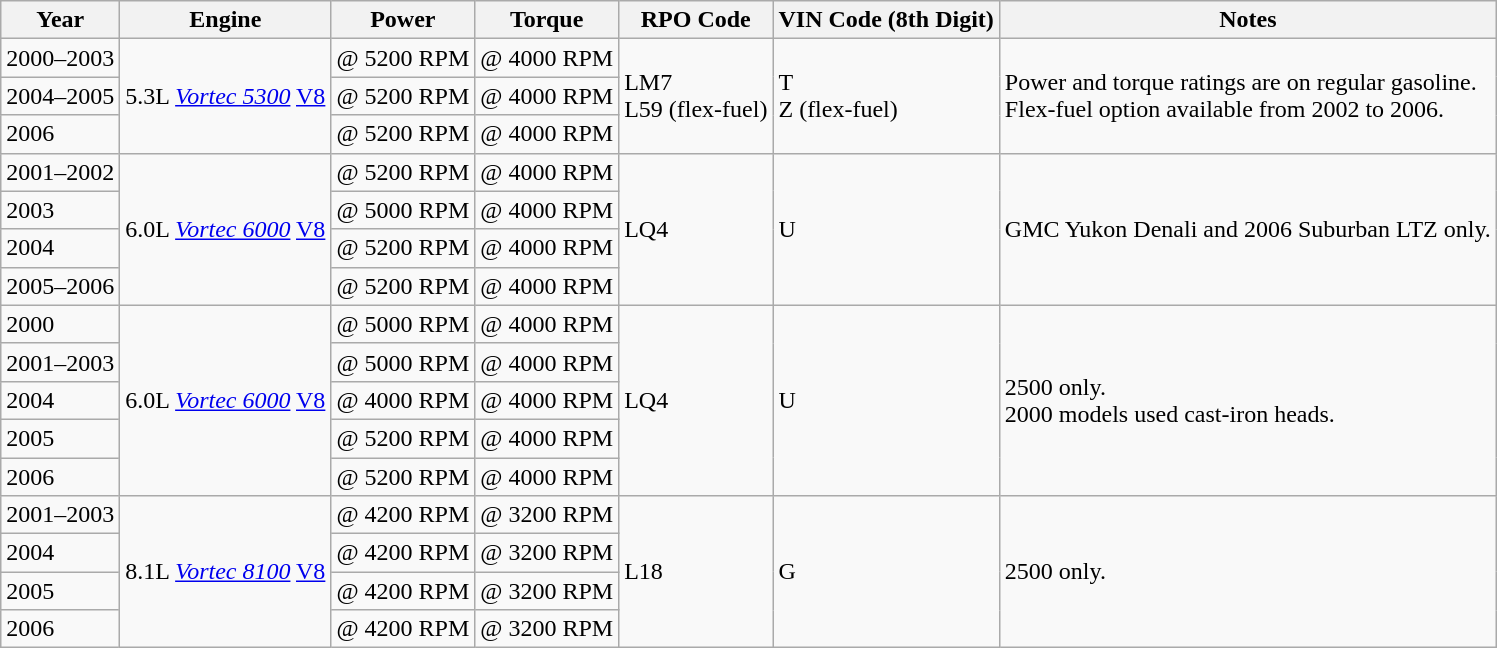<table class="wikitable">
<tr>
<th>Year</th>
<th>Engine</th>
<th>Power</th>
<th>Torque</th>
<th>RPO Code</th>
<th>VIN Code (8th Digit)</th>
<th>Notes</th>
</tr>
<tr>
<td>2000–2003</td>
<td rowspan="3">5.3L <em><a href='#'>Vortec 5300</a></em> <a href='#'>V8</a></td>
<td> @ 5200 RPM</td>
<td> @ 4000 RPM</td>
<td rowspan="3">LM7<br>L59 (flex-fuel)</td>
<td rowspan="3">T<br>Z (flex-fuel)</td>
<td rowspan="3">Power and torque ratings are on regular gasoline.<br>Flex-fuel option available from 2002 to 2006.</td>
</tr>
<tr>
<td>2004–2005</td>
<td> @ 5200 RPM</td>
<td> @ 4000 RPM</td>
</tr>
<tr>
<td>2006</td>
<td> @ 5200 RPM</td>
<td> @ 4000 RPM</td>
</tr>
<tr>
<td>2001–2002</td>
<td rowspan="4">6.0L <em><a href='#'>Vortec 6000</a></em> <a href='#'>V8</a></td>
<td> @ 5200 RPM</td>
<td> @ 4000 RPM</td>
<td rowspan="4">LQ4</td>
<td rowspan="4">U</td>
<td rowspan="4">GMC Yukon Denali and 2006 Suburban LTZ only.</td>
</tr>
<tr>
<td>2003</td>
<td> @ 5000 RPM</td>
<td> @ 4000 RPM</td>
</tr>
<tr>
<td>2004</td>
<td> @ 5200 RPM</td>
<td> @ 4000 RPM</td>
</tr>
<tr>
<td>2005–2006</td>
<td> @ 5200 RPM</td>
<td> @ 4000 RPM</td>
</tr>
<tr>
<td>2000</td>
<td rowspan="5">6.0L <em><a href='#'>Vortec 6000</a></em> <a href='#'>V8</a></td>
<td> @ 5000 RPM</td>
<td> @ 4000 RPM</td>
<td rowspan="5">LQ4</td>
<td rowspan="5">U</td>
<td rowspan="5">2500 only.<br>2000 models used cast-iron heads.</td>
</tr>
<tr>
<td>2001–2003</td>
<td> @ 5000 RPM</td>
<td> @ 4000 RPM</td>
</tr>
<tr>
<td>2004</td>
<td> @ 4000 RPM</td>
<td> @ 4000 RPM</td>
</tr>
<tr>
<td>2005</td>
<td> @ 5200 RPM</td>
<td> @ 4000 RPM</td>
</tr>
<tr>
<td>2006</td>
<td> @ 5200 RPM</td>
<td> @ 4000 RPM</td>
</tr>
<tr>
<td>2001–2003</td>
<td rowspan="4">8.1L <em><a href='#'>Vortec 8100</a></em> <a href='#'>V8</a></td>
<td> @ 4200 RPM</td>
<td> @ 3200 RPM</td>
<td rowspan="4">L18</td>
<td rowspan="4">G</td>
<td rowspan="4">2500 only.</td>
</tr>
<tr>
<td>2004</td>
<td> @ 4200 RPM</td>
<td> @ 3200 RPM</td>
</tr>
<tr>
<td>2005</td>
<td> @ 4200 RPM</td>
<td> @ 3200 RPM</td>
</tr>
<tr>
<td>2006</td>
<td> @ 4200 RPM</td>
<td> @ 3200 RPM</td>
</tr>
</table>
